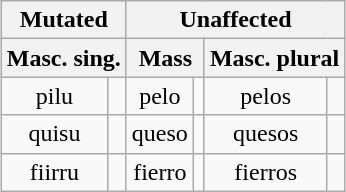<table class="wikitable" style="margin: 1em auto 1em auto; text-align:center;">
<tr>
<th colspan=2>Mutated</th>
<th colspan=4>Unaffected</th>
</tr>
<tr>
<th colspan=2>Masc. sing.</th>
<th colspan=2>Mass</th>
<th colspan=2>Masc. plural</th>
</tr>
<tr>
<td>pilu</td>
<td></td>
<td>pelo</td>
<td></td>
<td>pelos</td>
<td></td>
</tr>
<tr>
<td>quisu</td>
<td></td>
<td>queso</td>
<td></td>
<td>quesos</td>
<td></td>
</tr>
<tr>
<td>fiirru</td>
<td></td>
<td>fierro</td>
<td></td>
<td>fierros</td>
<td></td>
</tr>
</table>
